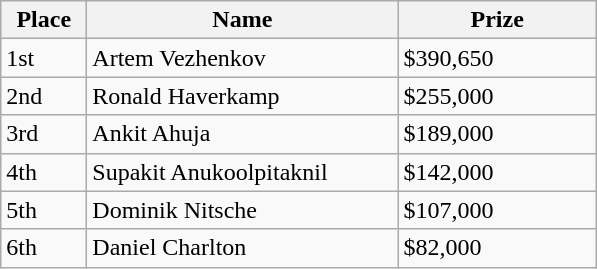<table class="wikitable">
<tr>
<th style="width:50px;">Place</th>
<th style="width:200px;">Name</th>
<th style="width:125px;">Prize</th>
</tr>
<tr>
<td>1st</td>
<td> Artem Vezhenkov</td>
<td>$390,650</td>
</tr>
<tr>
<td>2nd</td>
<td> Ronald Haverkamp</td>
<td>$255,000</td>
</tr>
<tr>
<td>3rd</td>
<td> Ankit Ahuja</td>
<td>$189,000</td>
</tr>
<tr>
<td>4th</td>
<td> Supakit Anukoolpitaknil</td>
<td>$142,000</td>
</tr>
<tr>
<td>5th</td>
<td> Dominik Nitsche</td>
<td>$107,000</td>
</tr>
<tr>
<td>6th</td>
<td> Daniel Charlton</td>
<td>$82,000</td>
</tr>
</table>
